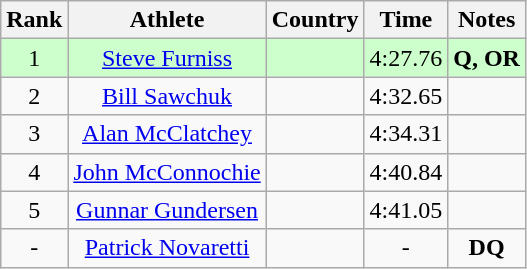<table class="wikitable sortable" style="text-align:center">
<tr>
<th>Rank</th>
<th>Athlete</th>
<th>Country</th>
<th>Time</th>
<th>Notes</th>
</tr>
<tr bgcolor=ccffcc>
<td>1</td>
<td><a href='#'>Steve Furniss</a></td>
<td align=left></td>
<td>4:27.76</td>
<td><strong>Q, OR </strong></td>
</tr>
<tr>
<td>2</td>
<td><a href='#'>Bill Sawchuk</a></td>
<td align=left></td>
<td>4:32.65</td>
<td><strong> </strong></td>
</tr>
<tr>
<td>3</td>
<td><a href='#'>Alan McClatchey</a></td>
<td align=left></td>
<td>4:34.31</td>
<td><strong> </strong></td>
</tr>
<tr>
<td>4</td>
<td><a href='#'>John McConnochie</a></td>
<td align=left></td>
<td>4:40.84</td>
<td><strong> </strong></td>
</tr>
<tr>
<td>5</td>
<td><a href='#'>Gunnar Gundersen</a></td>
<td align=left></td>
<td>4:41.05</td>
<td><strong> </strong></td>
</tr>
<tr>
<td>-</td>
<td><a href='#'>Patrick Novaretti</a></td>
<td align=left></td>
<td>-</td>
<td><strong>DQ </strong></td>
</tr>
</table>
